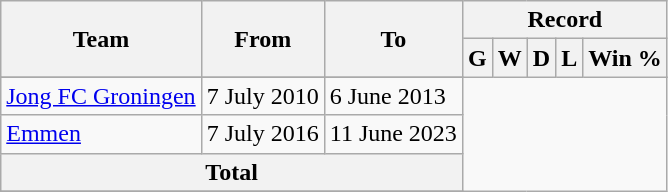<table class="wikitable" style="text-align: center">
<tr>
<th rowspan="2">Team</th>
<th rowspan="2">From</th>
<th rowspan="2">To</th>
<th colspan="5">Record</th>
</tr>
<tr>
<th>G</th>
<th>W</th>
<th>D</th>
<th>L</th>
<th>Win %</th>
</tr>
<tr>
</tr>
<tr>
<td align=left><a href='#'>Jong FC Groningen</a></td>
<td align=left>7 July 2010</td>
<td align=left>6 June 2013<br></td>
</tr>
<tr>
<td align=left><a href='#'>Emmen</a></td>
<td align=left>7 July 2016</td>
<td align=left>11 June 2023<br></td>
</tr>
<tr>
<th colspan=3>Total<br></th>
</tr>
<tr>
</tr>
</table>
